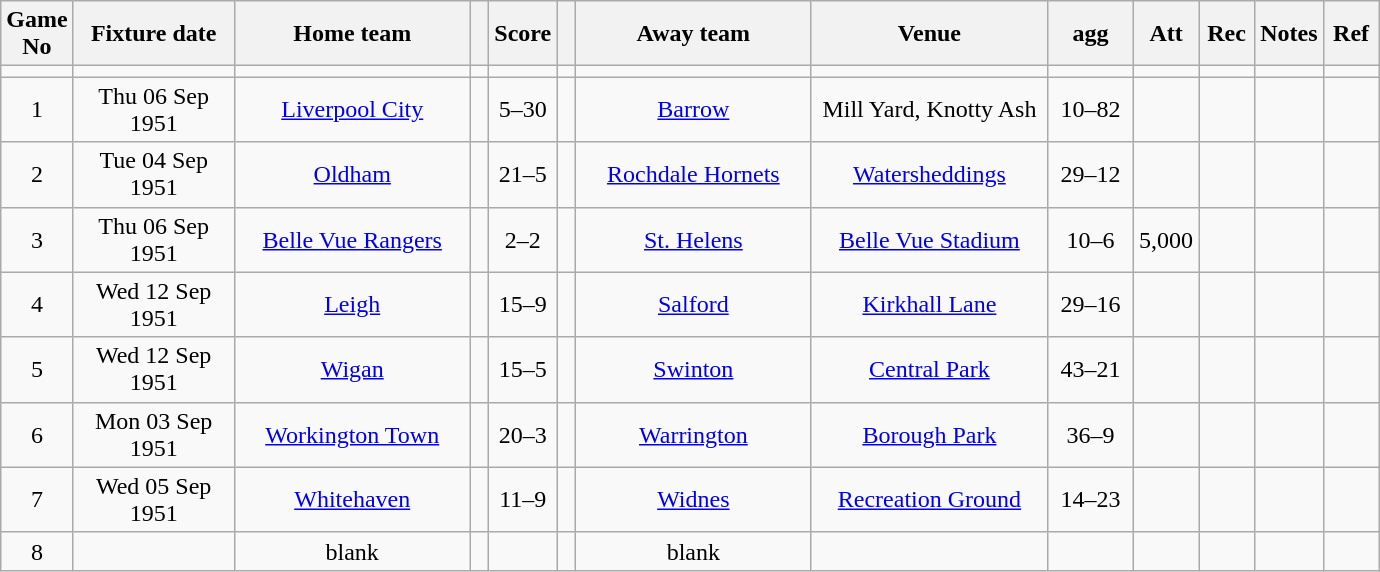<table class="wikitable" style="text-align:center;">
<tr>
<th width=20 abbr="No">Game No</th>
<th width=100 abbr="Date">Fixture date</th>
<th width=150 abbr="Home team">Home team</th>
<th width=5 abbr="space"></th>
<th width=20 abbr="Score">Score</th>
<th width=5 abbr="space"></th>
<th width=150 abbr="Away team">Away team</th>
<th width=150 abbr="Venue">Venue</th>
<th width=50 abbr="agg">agg</th>
<th width=30 abbr="Att">Att</th>
<th width=30 abbr="Rec">Rec</th>
<th width=20 abbr="Notes">Notes</th>
<th width=30 abbr="Ref">Ref</th>
</tr>
<tr>
<td></td>
<td></td>
<td></td>
<td></td>
<td></td>
<td></td>
<td></td>
<td></td>
<td></td>
<td></td>
<td></td>
<td></td>
</tr>
<tr>
<td>1</td>
<td>Thu 06 Sep 1951</td>
<td><a href='#'>Liverpool City</a></td>
<td></td>
<td>5–30</td>
<td></td>
<td><a href='#'>Barrow</a></td>
<td>Mill Yard, Knotty Ash</td>
<td>10–82</td>
<td></td>
<td></td>
<td></td>
<td></td>
</tr>
<tr>
<td>2</td>
<td>Tue 04 Sep 1951</td>
<td><a href='#'>Oldham</a></td>
<td></td>
<td>21–5</td>
<td></td>
<td><a href='#'>Rochdale Hornets</a></td>
<td><a href='#'>Watersheddings</a></td>
<td>29–12</td>
<td></td>
<td></td>
<td></td>
<td></td>
</tr>
<tr>
<td>3</td>
<td>Thu 06 Sep 1951</td>
<td><a href='#'>Belle Vue Rangers</a></td>
<td></td>
<td>2–2</td>
<td></td>
<td><a href='#'>St. Helens</a></td>
<td><a href='#'>Belle Vue Stadium</a></td>
<td>10–6</td>
<td>5,000</td>
<td></td>
<td></td>
<td></td>
</tr>
<tr>
<td>4</td>
<td>Wed 12 Sep 1951</td>
<td><a href='#'>Leigh</a></td>
<td></td>
<td>15–9</td>
<td></td>
<td><a href='#'>Salford</a></td>
<td><a href='#'>Kirkhall Lane</a></td>
<td>29–16</td>
<td></td>
<td></td>
<td></td>
<td></td>
</tr>
<tr>
<td>5</td>
<td>Wed 12 Sep 1951</td>
<td><a href='#'>Wigan</a></td>
<td></td>
<td>15–5</td>
<td></td>
<td><a href='#'>Swinton</a></td>
<td><a href='#'>Central Park</a></td>
<td>43–21</td>
<td></td>
<td></td>
<td></td>
<td></td>
</tr>
<tr>
<td>6</td>
<td>Mon 03 Sep 1951</td>
<td><a href='#'>Workington Town</a></td>
<td></td>
<td>20–3</td>
<td></td>
<td><a href='#'>Warrington</a></td>
<td><a href='#'>Borough Park</a></td>
<td>36–9</td>
<td></td>
<td></td>
<td></td>
<td></td>
</tr>
<tr>
<td>7</td>
<td>Wed 05 Sep 1951</td>
<td><a href='#'>Whitehaven</a></td>
<td></td>
<td>11–9</td>
<td></td>
<td><a href='#'>Widnes</a></td>
<td><a href='#'>Recreation Ground</a></td>
<td>14–23</td>
<td></td>
<td></td>
<td></td>
<td></td>
</tr>
<tr>
<td>8</td>
<td></td>
<td>blank</td>
<td></td>
<td></td>
<td></td>
<td>blank</td>
<td></td>
<td></td>
<td></td>
<td></td>
<td></td>
<td></td>
</tr>
</table>
